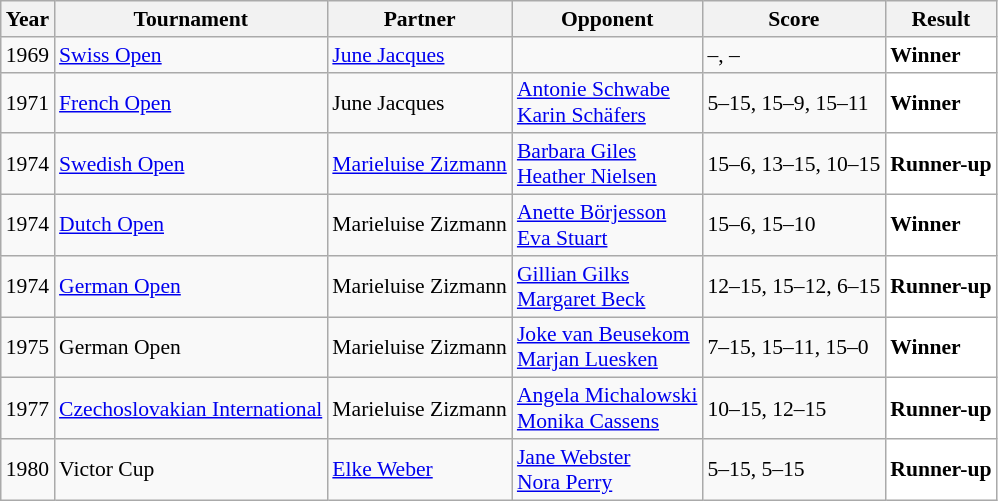<table class="sortable wikitable" style="font-size:90%;">
<tr>
<th>Year</th>
<th>Tournament</th>
<th>Partner</th>
<th>Opponent</th>
<th>Score</th>
<th>Result</th>
</tr>
<tr>
<td align="center">1969</td>
<td align="left"><a href='#'>Swiss Open</a></td>
<td align="left"> <a href='#'>June Jacques</a></td>
<td align="left"></td>
<td align="left">–, –</td>
<td style="text-align:left; background:white"> <strong>Winner</strong></td>
</tr>
<tr>
<td align="center">1971</td>
<td align="left"><a href='#'>French Open</a></td>
<td align="left"> June Jacques</td>
<td align="left"> <a href='#'>Antonie Schwabe</a> <br>  <a href='#'>Karin Schäfers</a></td>
<td align="left">5–15, 15–9, 15–11</td>
<td style="text-align:left; background:white"> <strong>Winner</strong></td>
</tr>
<tr>
<td align="center">1974</td>
<td align="left"><a href='#'>Swedish Open</a></td>
<td align="left"> <a href='#'>Marieluise Zizmann</a></td>
<td align="left"> <a href='#'>Barbara Giles</a> <br>  <a href='#'>Heather Nielsen</a></td>
<td align="left">15–6, 13–15, 10–15</td>
<td style="text-align:left; background:white"> <strong>Runner-up</strong></td>
</tr>
<tr>
<td align="center">1974</td>
<td align="left"><a href='#'>Dutch Open</a></td>
<td align="left"> Marieluise Zizmann</td>
<td align="left"> <a href='#'>Anette Börjesson</a> <br>  <a href='#'>Eva Stuart</a></td>
<td align="left">15–6, 15–10</td>
<td style="text-align:left; background:white"> <strong>Winner</strong></td>
</tr>
<tr>
<td align="center">1974</td>
<td align="left"><a href='#'>German Open</a></td>
<td align="left"> Marieluise Zizmann</td>
<td align="left"> <a href='#'>Gillian Gilks</a> <br>  <a href='#'>Margaret Beck</a></td>
<td align="left">12–15, 15–12, 6–15</td>
<td style="text-align:left; background:white"> <strong>Runner-up</strong></td>
</tr>
<tr>
<td align="center">1975</td>
<td align="left">German Open</td>
<td align="left"> Marieluise Zizmann</td>
<td align="left"> <a href='#'>Joke van Beusekom</a> <br>  <a href='#'>Marjan Luesken</a></td>
<td align="left">7–15, 15–11, 15–0 </td>
<td style="text-align:left; background:white"> <strong>Winner</strong></td>
</tr>
<tr>
<td align="center">1977</td>
<td align="left"><a href='#'>Czechoslovakian International</a></td>
<td align="left"> Marieluise Zizmann</td>
<td align="left"> <a href='#'>Angela Michalowski</a> <br>  <a href='#'>Monika Cassens</a></td>
<td align="left">10–15, 12–15</td>
<td style="text-align:left; background:white"> <strong>Runner-up</strong></td>
</tr>
<tr>
<td align="center">1980</td>
<td align="left">Victor Cup</td>
<td align="left"> <a href='#'>Elke Weber</a></td>
<td align="left"> <a href='#'>Jane Webster</a> <br>  <a href='#'>Nora Perry</a></td>
<td align="left">5–15, 5–15</td>
<td style="text-align:left; background:white"> <strong>Runner-up</strong></td>
</tr>
</table>
